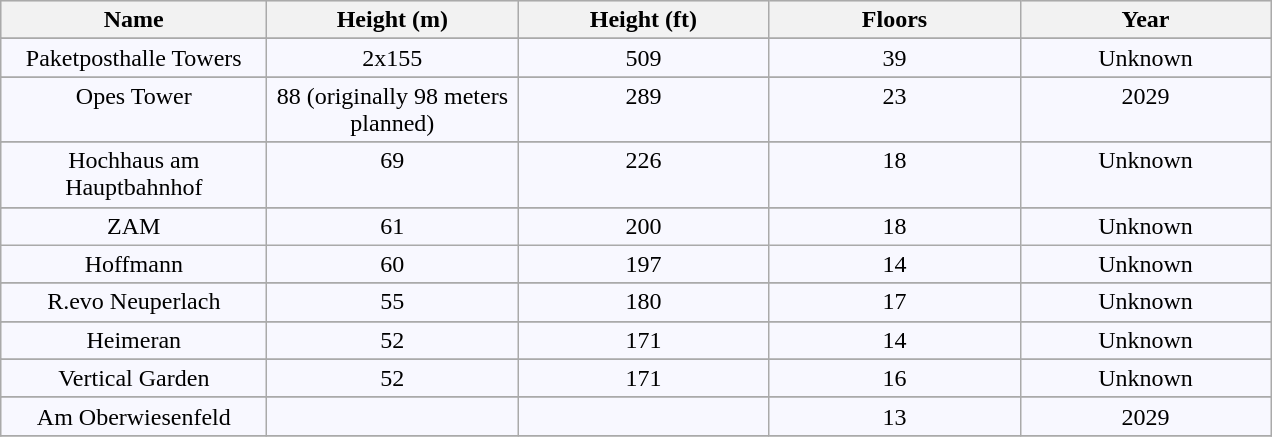<table class = "wikitable sortable">
<tr ---- align="center" valign="top" bgcolor="#dddddd">
<th width="170px">Name</th>
<th width="160px">Height (m)<br></th>
<th width="160px">Height (ft)<br></th>
<th width="160px">Floors</th>
<th width="160px">Year</th>
</tr>
<tr>
</tr>
<tr ---- align="center" valign="top" bgcolor="#F8F8FF">
<td>Paketposthalle Towers</td>
<td>2x155</td>
<td>509</td>
<td>39</td>
<td>Unknown</td>
</tr>
<tr>
</tr>
<tr ---- align="center" valign="top" bgcolor="#F8F8FF">
<td>Opes Tower</td>
<td>88 (originally 98 meters planned)</td>
<td>289</td>
<td>23</td>
<td>2029</td>
</tr>
<tr>
</tr>
<tr ---- align="center" valign="top" bgcolor="#F8F8FF">
<td>Hochhaus am Hauptbahnhof</td>
<td>69</td>
<td>226</td>
<td>18</td>
<td>Unknown</td>
</tr>
<tr>
</tr>
<tr ---- align="center" valign="top" bgcolor="#F8F8FF">
<td>ZAM</td>
<td>61</td>
<td>200</td>
<td>18</td>
<td>Unknown</td>
</tr>
<tr ---- align="center" valign="top" bgcolor="#F8F8FF">
<td>Hoffmann</td>
<td>60</td>
<td>197</td>
<td>14</td>
<td>Unknown</td>
</tr>
<tr>
</tr>
<tr ---- align="center" valign="top" bgcolor="#F8F8FF">
<td>R.evo Neuperlach</td>
<td>55</td>
<td>180</td>
<td>17</td>
<td>Unknown</td>
</tr>
<tr>
</tr>
<tr ---- align="center" valign="top" bgcolor="#F8F8FF">
<td>Heimeran</td>
<td>52</td>
<td>171</td>
<td>14</td>
<td>Unknown</td>
</tr>
<tr>
</tr>
<tr ---- align="center" valign="top" bgcolor="#F8F8FF">
<td>Vertical Garden</td>
<td>52</td>
<td>171</td>
<td>16</td>
<td>Unknown</td>
</tr>
<tr>
</tr>
<tr ---- align="center" valign="top" bgcolor="#F8F8FF">
<td>Am Oberwiesenfeld</td>
<td></td>
<td></td>
<td>13</td>
<td>2029</td>
</tr>
<tr>
</tr>
</table>
